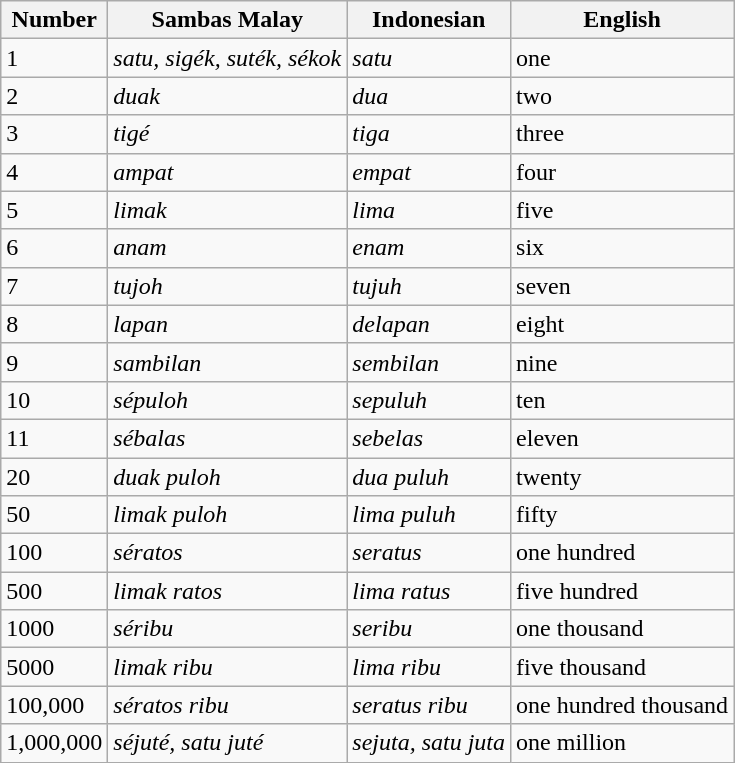<table class="wikitable">
<tr>
<th>Number</th>
<th>Sambas Malay</th>
<th>Indonesian</th>
<th>English</th>
</tr>
<tr>
<td>1</td>
<td><em>satu, sigék, suték, sékok</em></td>
<td><em>satu</em></td>
<td>one</td>
</tr>
<tr>
<td>2</td>
<td><em>duak</em></td>
<td><em>dua</em></td>
<td>two</td>
</tr>
<tr>
<td>3</td>
<td><em>tigé</em></td>
<td><em>tiga</em></td>
<td>three</td>
</tr>
<tr>
<td>4</td>
<td><em>ampat</em></td>
<td><em>empat</em></td>
<td>four</td>
</tr>
<tr>
<td>5</td>
<td><em>limak</em></td>
<td><em>lima</em></td>
<td>five</td>
</tr>
<tr>
<td>6</td>
<td><em>anam</em></td>
<td><em>enam</em></td>
<td>six</td>
</tr>
<tr>
<td>7</td>
<td><em>tujoh</em></td>
<td><em>tujuh</em></td>
<td>seven</td>
</tr>
<tr>
<td>8</td>
<td><em>lapan</em></td>
<td><em>delapan</em></td>
<td>eight</td>
</tr>
<tr>
<td>9</td>
<td><em>sambilan</em></td>
<td><em>sembilan</em></td>
<td>nine</td>
</tr>
<tr>
<td>10</td>
<td><em>sépuloh</em></td>
<td><em>sepuluh</em></td>
<td>ten</td>
</tr>
<tr>
<td>11</td>
<td><em>sébalas</em></td>
<td><em>sebelas</em></td>
<td>eleven</td>
</tr>
<tr>
<td>20</td>
<td><em>duak puloh</em></td>
<td><em>dua puluh</em></td>
<td>twenty</td>
</tr>
<tr>
<td>50</td>
<td><em>limak puloh</em></td>
<td><em>lima puluh</em></td>
<td>fifty</td>
</tr>
<tr>
<td>100</td>
<td><em>sératos</em></td>
<td><em>seratus</em></td>
<td>one hundred</td>
</tr>
<tr>
<td>500</td>
<td><em>limak ratos</em></td>
<td><em>lima ratus</em></td>
<td>five hundred</td>
</tr>
<tr>
<td>1000</td>
<td><em>séribu</em></td>
<td><em>seribu</em></td>
<td>one thousand</td>
</tr>
<tr>
<td>5000</td>
<td><em>limak ribu</em></td>
<td><em>lima ribu</em></td>
<td>five thousand</td>
</tr>
<tr>
<td>100,000</td>
<td><em>sératos ribu</em></td>
<td><em>seratus ribu</em></td>
<td>one hundred thousand</td>
</tr>
<tr>
<td>1,000,000</td>
<td><em>séjuté, satu juté</em></td>
<td><em>sejuta, satu juta</em></td>
<td>one million</td>
</tr>
</table>
